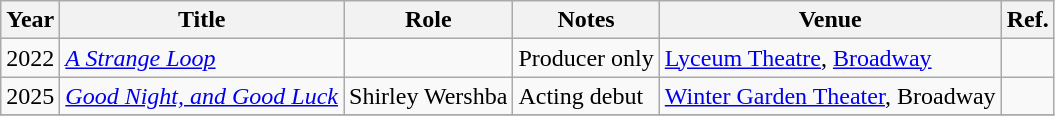<table class="wikitable unsortable">
<tr>
<th scope="col">Year</th>
<th scope="col">Title</th>
<th scope="col">Role</th>
<th scope="col">Notes</th>
<th scope="col">Venue</th>
<th scope="col" class="unsortable">Ref.</th>
</tr>
<tr>
<td>2022</td>
<td><em><a href='#'>A Strange Loop</a></em></td>
<td></td>
<td>Producer only</td>
<td><a href='#'>Lyceum Theatre</a>, <a href='#'>Broadway</a></td>
<td></td>
</tr>
<tr>
<td>2025</td>
<td><em><a href='#'>Good Night, and Good Luck</a></em></td>
<td>Shirley Wershba</td>
<td>Acting debut</td>
<td><a href='#'>Winter Garden Theater</a>, Broadway</td>
<td></td>
</tr>
<tr>
</tr>
</table>
